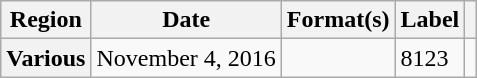<table class="wikitable plainrowheaders">
<tr>
<th scope="col">Region</th>
<th scope="col">Date</th>
<th scope="col">Format(s)</th>
<th scope="col">Label</th>
<th scope="col"></th>
</tr>
<tr>
<th scope="row">Various</th>
<td>November 4, 2016</td>
<td></td>
<td>8123</td>
<td style="text-align:center;"></td>
</tr>
</table>
